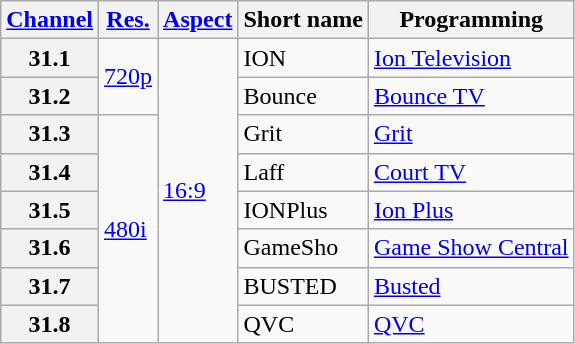<table class="wikitable">
<tr>
<th scope = "col"><a href='#'>Channel</a></th>
<th scope = "col"><a href='#'>Res.</a></th>
<th scope = "col"><a href='#'>Aspect</a></th>
<th scope = "col">Short name</th>
<th scope = "col">Programming</th>
</tr>
<tr>
<th scope = "row">31.1</th>
<td rowspan=2><a href='#'>720p</a></td>
<td rowspan=8><a href='#'>16:9</a></td>
<td>ION</td>
<td><a href='#'>Ion Television</a></td>
</tr>
<tr>
<th scope = "row">31.2</th>
<td>Bounce</td>
<td><a href='#'>Bounce TV</a></td>
</tr>
<tr>
<th scope = "row">31.3</th>
<td rowspan=6><a href='#'>480i</a></td>
<td>Grit</td>
<td><a href='#'>Grit</a></td>
</tr>
<tr>
<th scope = "row">31.4</th>
<td>Laff</td>
<td><a href='#'>Court TV</a></td>
</tr>
<tr>
<th scope = "row">31.5</th>
<td>IONPlus</td>
<td><a href='#'>Ion Plus</a></td>
</tr>
<tr>
<th scope = "row">31.6</th>
<td>GameSho</td>
<td><a href='#'>Game Show Central</a></td>
</tr>
<tr>
<th scope = "row">31.7</th>
<td>BUSTED</td>
<td><a href='#'>Busted</a></td>
</tr>
<tr>
<th scope = "row">31.8</th>
<td>QVC</td>
<td><a href='#'>QVC</a></td>
</tr>
</table>
